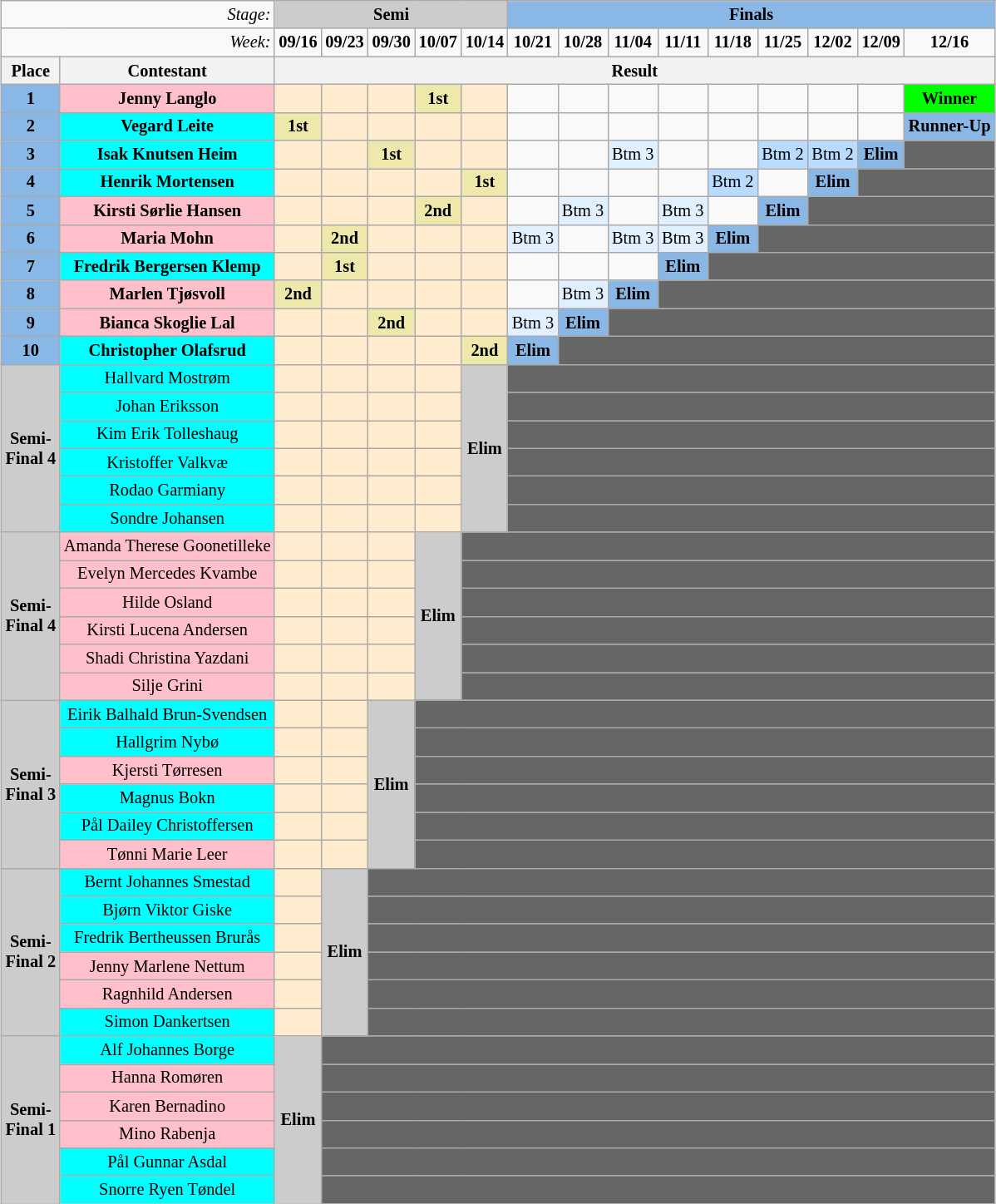<table class="wikitable" style="margin:1em auto; text-align:center; font-size:85%">
<tr>
<td align="right" colspan=2><em>Stage:</em></td>
<td bgcolor="CCCCCC" colspan=5><strong>Semi</strong></td>
<td bgcolor="8AB8E6" colspan=9><strong>Finals</strong></td>
</tr>
<tr>
<td align="right" colspan=2><em>Week:</em></td>
<td><strong>09/16</strong></td>
<td><strong>09/23</strong></td>
<td><strong>09/30</strong></td>
<td><strong>10/07</strong></td>
<td><strong>10/14</strong></td>
<td><strong>10/21</strong></td>
<td><strong>10/28</strong></td>
<td><strong>11/04</strong></td>
<td><strong>11/11</strong></td>
<td><strong>11/18</strong></td>
<td><strong>11/25</strong></td>
<td><strong>12/02</strong></td>
<td><strong>12/09</strong></td>
<td><strong>12/16</strong></td>
</tr>
<tr>
<th>Place</th>
<th>Contestant</th>
<th align="center" colspan=17>Result</th>
</tr>
<tr>
<td bgcolor="#8AB8E6"><strong>1</strong></td>
<td bgcolor="pink"><strong>Jenny Langlo</strong></td>
<td bgcolor="#FFEBCD"></td>
<td bgcolor="#FFEBCD"></td>
<td bgcolor="#FFEBCD"></td>
<td bgcolor="palegoldenrod" align="center"><strong>1st</strong></td>
<td bgcolor="#FFEBCD"></td>
<td></td>
<td></td>
<td></td>
<td></td>
<td></td>
<td></td>
<td></td>
<td></td>
<td bgcolor="lime"><strong>Winner</strong></td>
</tr>
<tr>
<td bgcolor="#8AB8E6"><strong>2</strong></td>
<td bgcolor="cyan"><strong>Vegard Leite</strong></td>
<td bgcolor="palegoldenrod" align="center"><strong>1st</strong></td>
<td bgcolor="#FFEBCD"></td>
<td bgcolor="#FFEBCD"></td>
<td bgcolor="#FFEBCD"></td>
<td bgcolor="#FFEBCD"></td>
<td></td>
<td></td>
<td></td>
<td></td>
<td></td>
<td></td>
<td></td>
<td></td>
<td bgcolor=8AB8E6><strong>Runner-Up</strong></td>
</tr>
<tr>
<td bgcolor="#8AB8E6"><strong>3</strong></td>
<td bgcolor="cyan"><strong>Isak Knutsen Heim</strong></td>
<td bgcolor="#FFEBCD"></td>
<td bgcolor="#FFEBCD"></td>
<td bgcolor="palegoldenrod" align="center"><strong>1st</strong></td>
<td bgcolor="#FFEBCD"></td>
<td bgcolor="#FFEBCD"></td>
<td></td>
<td></td>
<td bgcolor="E0F0FF">Btm 3</td>
<td></td>
<td></td>
<td bgcolor="B8DBFF">Btm 2</td>
<td bgcolor="B8DBFF">Btm 2</td>
<td bgcolor=8AB8E6><strong>Elim</strong></td>
<td bgcolor="666666"></td>
</tr>
<tr>
<td bgcolor="#8AB8E6"><strong>4</strong></td>
<td bgcolor="cyan"><strong>Henrik Mortensen</strong></td>
<td bgcolor="#FFEBCD"></td>
<td bgcolor="#FFEBCD"></td>
<td bgcolor="#FFEBCD"></td>
<td bgcolor="#FFEBCD"></td>
<td bgcolor="palegoldenrod" align="center"><strong>1st</strong></td>
<td></td>
<td></td>
<td></td>
<td></td>
<td bgcolor="B8DBFF">Btm 2</td>
<td></td>
<td bgcolor="8AB8E6"><strong>Elim</strong></td>
<td colspan="2" bgcolor="666666"></td>
</tr>
<tr>
<td bgcolor="#8AB8E6"><strong>5</strong></td>
<td bgcolor="pink"><strong>Kirsti Sørlie Hansen</strong></td>
<td bgcolor="#FFEBCD"></td>
<td bgcolor="#FFEBCD"></td>
<td bgcolor="#FFEBCD"></td>
<td bgcolor="palegoldenrod" align="center"><strong>2nd</strong></td>
<td bgcolor="#FFEBCD"></td>
<td></td>
<td bgcolor="E0F0FF">Btm 3</td>
<td></td>
<td bgcolor="E0F0FF">Btm 3</td>
<td></td>
<td bgcolor="8AB8E6"><strong>Elim</strong></td>
<td colspan="3" bgcolor="666666"></td>
</tr>
<tr>
<td bgcolor="#8AB8E6"><strong>6</strong></td>
<td bgcolor="pink"><strong>Maria Mohn</strong></td>
<td bgcolor="#FFEBCD"></td>
<td bgcolor="palegoldenrod" align="center"><strong>2nd</strong></td>
<td bgcolor="#FFEBCD"></td>
<td bgcolor="#FFEBCD"></td>
<td bgcolor="#FFEBCD"></td>
<td bgcolor="E0F0FF">Btm 3</td>
<td></td>
<td bgcolor="E0F0FF">Btm 3</td>
<td bgcolor="E0F0FF">Btm 3</td>
<td bgcolor="8AB8E6"><strong>Elim</strong></td>
<td colspan="4" bgcolor="666666"></td>
</tr>
<tr>
<td bgcolor="#8AB8E6"><strong>7</strong></td>
<td bgcolor="cyan"><strong>Fredrik Bergersen Klemp</strong></td>
<td bgcolor="#FFEBCD"></td>
<td bgcolor="palegoldenrod" align="center"><strong>1st</strong></td>
<td bgcolor="#FFEBCD"></td>
<td bgcolor="#FFEBCD"></td>
<td bgcolor="#FFEBCD"></td>
<td></td>
<td></td>
<td></td>
<td bgcolor="8AB8E6"><strong>Elim</strong></td>
<td colspan="5" bgcolor="666666"></td>
</tr>
<tr>
<td bgcolor="#8AB8E6"><strong>8</strong></td>
<td bgcolor="pink"><strong>Marlen Tjøsvoll</strong></td>
<td bgcolor="palegoldenrod" align="center"><strong>2nd</strong></td>
<td bgcolor="#FFEBCD"></td>
<td bgcolor="#FFEBCD"></td>
<td bgcolor="#FFEBCD"></td>
<td bgcolor="#FFEBCD"></td>
<td></td>
<td bgcolor="E0F0FF">Btm 3</td>
<td bgcolor="8AB8E6"><strong>Elim</strong></td>
<td colspan="6" bgcolor="666666"></td>
</tr>
<tr>
<td bgcolor="#8AB8E6"><strong>9</strong></td>
<td bgcolor="pink"><strong>Bianca Skoglie Lal</strong></td>
<td bgcolor="#FFEBCD"></td>
<td bgcolor="#FFEBCD"></td>
<td bgcolor="palegoldenrod" align="center"><strong>2nd</strong></td>
<td bgcolor="#FFEBCD"></td>
<td bgcolor="#FFEBCD"></td>
<td bgcolor="E0F0FF">Btm 3</td>
<td bgcolor="8AB8E6"><strong>Elim</strong></td>
<td colspan="7" bgcolor="666666"></td>
</tr>
<tr>
<td bgcolor="#8AB8E6"><strong>10</strong></td>
<td bgcolor="cyan"><strong>Christopher Olafsrud</strong></td>
<td bgcolor="#FFEBCD"></td>
<td bgcolor="#FFEBCD"></td>
<td bgcolor="#FFEBCD"></td>
<td bgcolor="#FFEBCD"></td>
<td bgcolor="palegoldenrod" align="center"><strong>2nd</strong></td>
<td bgcolor="8AB8E6"><strong>Elim</strong></td>
<td colspan="8" bgcolor="666666"></td>
</tr>
<tr>
<td style="background:#ccc; text-align:center;" rowspan="6"><strong>Semi-<br>Final 4</strong></td>
<td style="background:cyan;">Hallvard Mostrøm</td>
<td bgcolor="#FFEBCD"></td>
<td bgcolor="#FFEBCD"></td>
<td bgcolor="#FFEBCD"></td>
<td bgcolor="#FFEBCD"></td>
<td style="background:#ccc; text-align:center;" rowspan="6"><strong>Elim</strong></td>
<td colspan="9" style="background:#666;"></td>
</tr>
<tr>
<td style="background:cyan;">Johan Eriksson</td>
<td bgcolor="#FFEBCD"></td>
<td bgcolor="#FFEBCD"></td>
<td bgcolor="#FFEBCD"></td>
<td bgcolor="#FFEBCD"></td>
<td colspan="9" style="background:#666;"></td>
</tr>
<tr>
<td style="background:cyan;">Kim Erik Tolleshaug</td>
<td bgcolor="#FFEBCD"></td>
<td bgcolor="#FFEBCD"></td>
<td bgcolor="#FFEBCD"></td>
<td bgcolor="#FFEBCD"></td>
<td colspan="9" style="background:#666;"></td>
</tr>
<tr>
<td style="background:cyan;">Kristoffer Valkvæ</td>
<td bgcolor="#FFEBCD"></td>
<td bgcolor="#FFEBCD"></td>
<td bgcolor="#FFEBCD"></td>
<td bgcolor="#FFEBCD"></td>
<td colspan="9" style="background:#666;"></td>
</tr>
<tr>
<td style="background:cyan;">Rodao Garmiany</td>
<td bgcolor="#FFEBCD"></td>
<td bgcolor="#FFEBCD"></td>
<td bgcolor="#FFEBCD"></td>
<td bgcolor="#FFEBCD"></td>
<td colspan="9" style="background:#666;"></td>
</tr>
<tr>
<td style="background:cyan;">Sondre Johansen</td>
<td bgcolor="#FFEBCD"></td>
<td bgcolor="#FFEBCD"></td>
<td bgcolor="#FFEBCD"></td>
<td bgcolor="#FFEBCD"></td>
<td colspan="9" style="background:#666;"></td>
</tr>
<tr>
<td style="background:#ccc; text-align:center;" rowspan="6"><strong>Semi-<br>Final 4</strong></td>
<td style="background:pink;">Amanda Therese Goonetilleke</td>
<td bgcolor="#FFEBCD"></td>
<td bgcolor="#FFEBCD"></td>
<td bgcolor="#FFEBCD"></td>
<td style="background:#ccc; text-align:center;" rowspan="6"><strong>Elim</strong></td>
<td colspan="10" style="background:#666;"></td>
</tr>
<tr>
<td style="background:pink;">Evelyn Mercedes Kvambe</td>
<td bgcolor="#FFEBCD"></td>
<td bgcolor="#FFEBCD"></td>
<td bgcolor="#FFEBCD"></td>
<td colspan="10" style="background:#666;"></td>
</tr>
<tr>
<td style="background:pink;">Hilde Osland</td>
<td bgcolor="#FFEBCD"></td>
<td bgcolor="#FFEBCD"></td>
<td bgcolor="#FFEBCD"></td>
<td colspan="10" style="background:#666;"></td>
</tr>
<tr>
<td style="background:pink;">Kirsti Lucena Andersen</td>
<td bgcolor="#FFEBCD"></td>
<td bgcolor="#FFEBCD"></td>
<td bgcolor="#FFEBCD"></td>
<td colspan="10" style="background:#666;"></td>
</tr>
<tr>
<td style="background:pink;">Shadi Christina Yazdani</td>
<td bgcolor="#FFEBCD"></td>
<td bgcolor="#FFEBCD"></td>
<td bgcolor="#FFEBCD"></td>
<td colspan="10" style="background:#666;"></td>
</tr>
<tr>
<td style="background:pink;">Silje Grini</td>
<td bgcolor="#FFEBCD"></td>
<td bgcolor="#FFEBCD"></td>
<td bgcolor="#FFEBCD"></td>
<td colspan="10" style="background:#666;"></td>
</tr>
<tr>
<td style="background:#ccc; text-align:center;" rowspan="6"><strong>Semi-<br>Final 3</strong></td>
<td style="background:cyan;">Eirik Balhald Brun-Svendsen</td>
<td bgcolor="#FFEBCD"></td>
<td bgcolor="#FFEBCD"></td>
<td style="background:#ccc; text-align:center;" rowspan="6"><strong>Elim</strong></td>
<td colspan="11" style="background:#666;"></td>
</tr>
<tr>
<td style="background:cyan;">Hallgrim Nybø</td>
<td bgcolor="#FFEBCD"></td>
<td bgcolor="#FFEBCD"></td>
<td colspan="11" style="background:#666;"></td>
</tr>
<tr>
<td style="background:pink;">Kjersti Tørresen</td>
<td bgcolor="#FFEBCD"></td>
<td bgcolor="#FFEBCD"></td>
<td colspan="11" style="background:#666;"></td>
</tr>
<tr>
<td style="background:cyan;">Magnus Bokn</td>
<td bgcolor="#FFEBCD"></td>
<td bgcolor="#FFEBCD"></td>
<td colspan="11" style="background:#666;"></td>
</tr>
<tr>
<td style="background:cyan;">Pål Dailey Christoffersen</td>
<td bgcolor="#FFEBCD"></td>
<td bgcolor="#FFEBCD"></td>
<td colspan="11" style="background:#666;"></td>
</tr>
<tr>
<td style="background:pink;">Tønni Marie Leer</td>
<td bgcolor="#FFEBCD"></td>
<td bgcolor="#FFEBCD"></td>
<td colspan="11" style="background:#666;"></td>
</tr>
<tr>
<td style="background:#ccc; text-align:center;" rowspan="6"><strong>Semi-<br>Final 2</strong></td>
<td style="background:cyan;">Bernt Johannes Smestad</td>
<td bgcolor="#FFEBCD"></td>
<td style="background:#ccc; text-align:center;" rowspan="6"><strong>Elim</strong></td>
<td colspan="13" style="background:#666;"></td>
</tr>
<tr>
<td style="background:cyan;">Bjørn Viktor Giske</td>
<td bgcolor="#FFEBCD"></td>
<td colspan="13" style="background:#666;"></td>
</tr>
<tr>
<td style="background:cyan;">Fredrik Bertheussen Brurås</td>
<td bgcolor="#FFEBCD"></td>
<td colspan="13" style="background:#666;"></td>
</tr>
<tr>
<td style="background:pink;">Jenny Marlene Nettum</td>
<td bgcolor="#FFEBCD"></td>
<td colspan="13" style="background:#666;"></td>
</tr>
<tr>
<td style="background:pink;">Ragnhild Andersen</td>
<td bgcolor="#FFEBCD"></td>
<td colspan="13" style="background:#666;"></td>
</tr>
<tr>
<td style="background:cyan;">Simon Dankertsen</td>
<td bgcolor="#FFEBCD"></td>
<td colspan="13" style="background:#666;"></td>
</tr>
<tr>
<td style="background:#ccc; text-align:center;" rowspan="6"><strong>Semi-<br>Final 1</strong></td>
<td style="background:cyan;">Alf Johannes Borge</td>
<td style="background:#ccc; text-align:center;" rowspan="6"><strong>Elim</strong></td>
<td colspan="14" style="background:#666;"></td>
</tr>
<tr>
<td style="background:pink;">Hanna Romøren</td>
<td colspan="14" style="background:#666;"></td>
</tr>
<tr>
<td style="background:pink;">Karen Bernadino</td>
<td colspan="14" style="background:#666;"></td>
</tr>
<tr>
<td style="background:pink;">Mino Rabenja</td>
<td colspan="14" style="background:#666;"></td>
</tr>
<tr>
<td style="background:cyan;">Pål Gunnar Asdal</td>
<td colspan="14" style="background:#666;"></td>
</tr>
<tr>
<td style="background:cyan;">Snorre Ryen Tøndel</td>
<td colspan="14" style="background:#666;"></td>
</tr>
</table>
